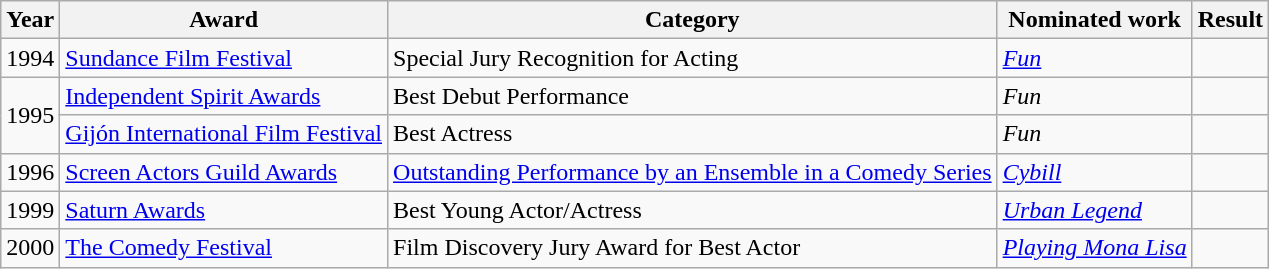<table class="wikitable sortable plainrowheaders">
<tr>
<th scope="col">Year</th>
<th scope="col">Award</th>
<th scope="col">Category</th>
<th scope="col">Nominated work</th>
<th scope="col">Result</th>
</tr>
<tr>
<td>1994</td>
<td><a href='#'>Sundance Film Festival</a></td>
<td>Special Jury Recognition for Acting </td>
<td><em><a href='#'>Fun</a></em></td>
<td></td>
</tr>
<tr>
<td rowspan="2">1995</td>
<td><a href='#'>Independent Spirit Awards</a></td>
<td>Best Debut Performance</td>
<td><em>Fun</em></td>
<td></td>
</tr>
<tr>
<td><a href='#'>Gijón International Film Festival</a></td>
<td>Best Actress </td>
<td><em>Fun</em></td>
<td></td>
</tr>
<tr>
<td>1996</td>
<td><a href='#'>Screen Actors Guild Awards</a></td>
<td><a href='#'>Outstanding Performance by an Ensemble in a Comedy Series</a> </td>
<td><em><a href='#'>Cybill</a></em></td>
<td></td>
</tr>
<tr>
<td>1999</td>
<td><a href='#'>Saturn Awards</a></td>
<td>Best Young Actor/Actress</td>
<td><em><a href='#'>Urban Legend</a></em></td>
<td></td>
</tr>
<tr>
<td>2000</td>
<td><a href='#'>The Comedy Festival</a></td>
<td>Film Discovery Jury Award for Best Actor</td>
<td><em><a href='#'>Playing Mona Lisa</a></em></td>
<td></td>
</tr>
</table>
